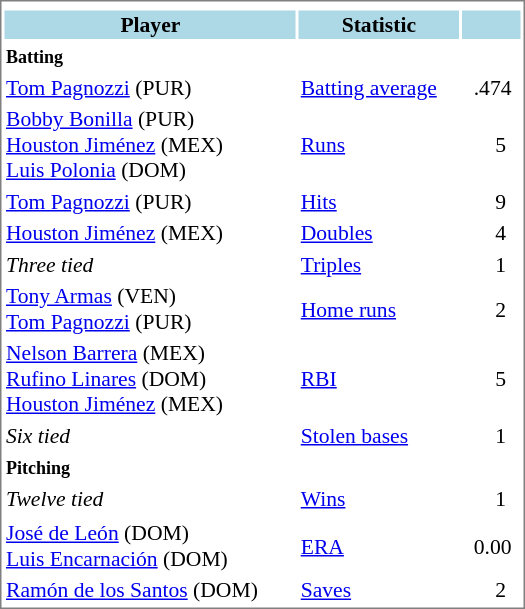<table cellpadding="1" width="350px" style="font-size: 90%; border: 1px solid gray;">
<tr align="center" style="font-size: larger;">
<td colspan=6></td>
</tr>
<tr>
<th style="background:lightblue;">Player</th>
<th style="background:lightblue;">Statistic</th>
<th style="background:lightblue;"></th>
</tr>
<tr>
<td><small><strong>Batting</strong></small></td>
</tr>
<tr>
<td><a href='#'>Tom Pagnozzi</a> (PUR)</td>
<td><a href='#'>Batting average</a></td>
<td>  .474</td>
</tr>
<tr>
<td><a href='#'>Bobby Bonilla</a> (PUR)<br><a href='#'>Houston Jiménez</a> (MEX)<br><a href='#'>Luis Polonia</a> (DOM)</td>
<td><a href='#'>Runs</a></td>
<td>      5</td>
</tr>
<tr>
<td><a href='#'>Tom Pagnozzi</a> (PUR)</td>
<td><a href='#'>Hits</a></td>
<td>      9</td>
</tr>
<tr>
<td><a href='#'>Houston Jiménez</a> (MEX)</td>
<td><a href='#'>Doubles</a></td>
<td>      4</td>
</tr>
<tr>
<td><em>Three tied</em></td>
<td><a href='#'>Triples</a></td>
<td>      1</td>
</tr>
<tr>
<td><a href='#'>Tony Armas</a> (VEN)<br><a href='#'>Tom Pagnozzi</a> (PUR)</td>
<td><a href='#'>Home runs</a></td>
<td>      2</td>
</tr>
<tr>
<td><a href='#'>Nelson Barrera</a> (MEX)<br><a href='#'>Rufino Linares</a> (DOM)<br><a href='#'>Houston Jiménez</a> (MEX)</td>
<td><a href='#'>RBI</a></td>
<td>      5</td>
</tr>
<tr>
<td><em>Six tied</em></td>
<td><a href='#'>Stolen bases</a></td>
<td>      1</td>
</tr>
<tr>
<td><small><strong>Pitching</strong></small></td>
</tr>
<tr>
<td><em>Twelve tied</em></td>
<td><a href='#'>Wins</a></td>
<td>      1</td>
</tr>
<tr>
</tr>
<tr>
<td><a href='#'>José de León</a> (DOM)<br><a href='#'>Luis Encarnación</a> (DOM)</td>
<td><a href='#'>ERA</a></td>
<td>  0.00</td>
</tr>
<tr>
<td><a href='#'>Ramón de los Santos</a> (DOM)</td>
<td><a href='#'>Saves</a></td>
<td>      2</td>
</tr>
</table>
